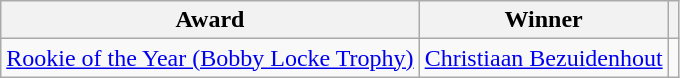<table class="wikitable">
<tr>
<th>Award</th>
<th>Winner</th>
<th></th>
</tr>
<tr>
<td><a href='#'>Rookie of the Year (Bobby Locke Trophy)</a></td>
<td> <a href='#'>Christiaan Bezuidenhout</a></td>
<td></td>
</tr>
</table>
